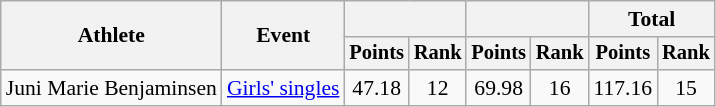<table class="wikitable" style="font-size:90%">
<tr>
<th rowspan="2">Athlete</th>
<th rowspan="2">Event</th>
<th colspan="2"></th>
<th colspan="2"></th>
<th colspan="2">Total</th>
</tr>
<tr style="font-size:95%">
<th>Points</th>
<th>Rank</th>
<th>Points</th>
<th>Rank</th>
<th>Points</th>
<th>Rank</th>
</tr>
<tr align=center>
<td align=left>Juni Marie Benjaminsen</td>
<td align=left><a href='#'>Girls' singles</a></td>
<td>47.18</td>
<td>12</td>
<td>69.98</td>
<td>16</td>
<td>117.16</td>
<td>15</td>
</tr>
</table>
